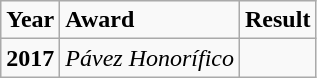<table class="wikitable">
<tr>
<td><strong>Year</strong></td>
<td><strong>Award</strong></td>
<td><strong>Result</strong></td>
</tr>
<tr>
<td><strong>2017</strong></td>
<td><em>Pávez Honorífico</em></td>
<td></td>
</tr>
</table>
